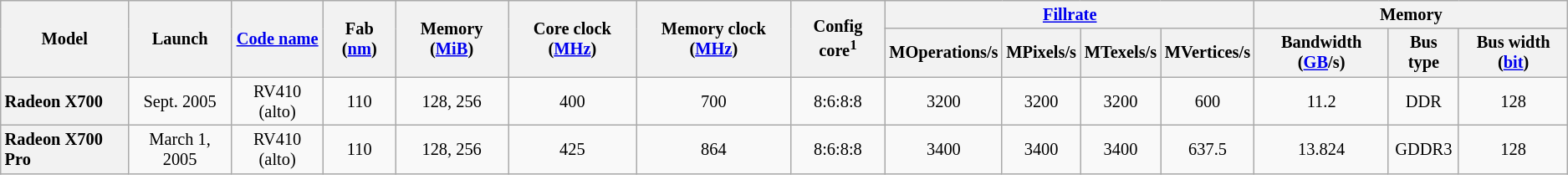<table class="wikitable" style="font-size: 85%; text-align: center">
<tr>
<th rowspan=2>Model</th>
<th rowspan=2>Launch</th>
<th rowspan=2><a href='#'>Code name</a></th>
<th rowspan=2>Fab (<a href='#'>nm</a>)</th>
<th rowspan=2>Memory (<a href='#'>MiB</a>)</th>
<th rowspan=2>Core clock (<a href='#'>MHz</a>)</th>
<th rowspan=2>Memory clock (<a href='#'>MHz</a>)</th>
<th rowspan=2>Config core<sup>1</sup></th>
<th colspan=4><a href='#'>Fillrate</a></th>
<th colspan=3>Memory</th>
</tr>
<tr>
<th>MOperations/s</th>
<th>MPixels/s</th>
<th>MTexels/s</th>
<th>MVertices/s</th>
<th>Bandwidth (<a href='#'>GB</a>/s)</th>
<th>Bus type</th>
<th>Bus width (<a href='#'>bit</a>)</th>
</tr>
<tr>
<th style="text-align:left">Radeon X700</th>
<td>Sept. 2005</td>
<td>RV410 (alto)</td>
<td>110</td>
<td>128, 256</td>
<td>400</td>
<td>700</td>
<td>8:6:8:8</td>
<td>3200</td>
<td>3200</td>
<td>3200</td>
<td>600</td>
<td>11.2</td>
<td>DDR</td>
<td>128</td>
</tr>
<tr>
<th style="text-align:left">Radeon X700 Pro</th>
<td>March 1, 2005</td>
<td>RV410 (alto)</td>
<td>110</td>
<td>128, 256</td>
<td>425</td>
<td>864</td>
<td>8:6:8:8</td>
<td>3400</td>
<td>3400</td>
<td>3400</td>
<td>637.5</td>
<td>13.824</td>
<td>GDDR3</td>
<td>128</td>
</tr>
</table>
